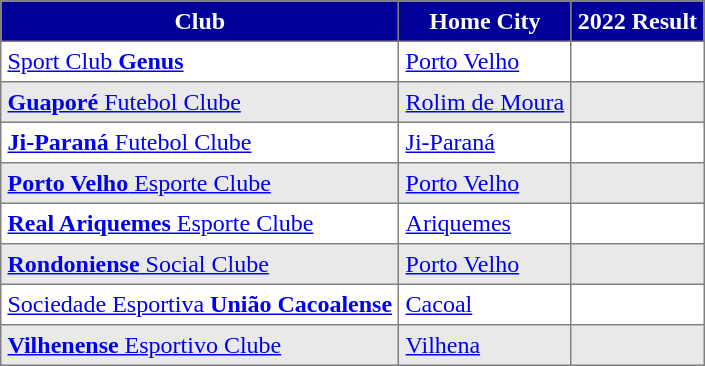<table class="toccolours" border="1" cellpadding="4" cellspacing="0" style="border-collapse: collapse; margin:0;">
<tr>
<th style="background: #009; color: #fff;">Club</th>
<th style="background: #009; color: #fff;">Home City</th>
<th style="background: #009; color: #fff;">2022 Result</th>
</tr>
<tr style="background:white; color:black">
<td><a href='#'>Sport Club <strong>Genus</strong></a></td>
<td><a href='#'>Porto Velho</a></td>
<td></td>
</tr>
<tr style="background:#e9e9e9; color:black">
<td><a href='#'><strong>Guaporé</strong> Futebol Clube</a></td>
<td><a href='#'>Rolim de Moura</a></td>
<td></td>
</tr>
<tr style="background:white; color:black">
<td><a href='#'><strong>Ji-Paraná</strong> Futebol Clube</a></td>
<td><a href='#'>Ji-Paraná</a></td>
<td></td>
</tr>
<tr style="background:#e9e9e9; color:black">
<td><a href='#'><strong>Porto Velho</strong> Esporte Clube</a></td>
<td><a href='#'>Porto Velho</a></td>
<td></td>
</tr>
<tr style="background:white; color:black">
<td><a href='#'><strong>Real Ariquemes</strong> Esporte Clube</a></td>
<td><a href='#'>Ariquemes</a></td>
<td></td>
</tr>
<tr style="background:#e9e9e9; color:black">
<td><a href='#'><strong>Rondoniense</strong> Social Clube</a></td>
<td><a href='#'>Porto Velho</a></td>
<td></td>
</tr>
<tr style="background:white; color:black">
<td><a href='#'>Sociedade Esportiva <strong>União Cacoalense</strong></a></td>
<td><a href='#'>Cacoal</a></td>
<td></td>
</tr>
<tr style="background:#e9e9e9; color:black">
<td><a href='#'><strong>Vilhenense</strong> Esportivo Clube</a></td>
<td><a href='#'>Vilhena</a></td>
<td></td>
</tr>
</table>
